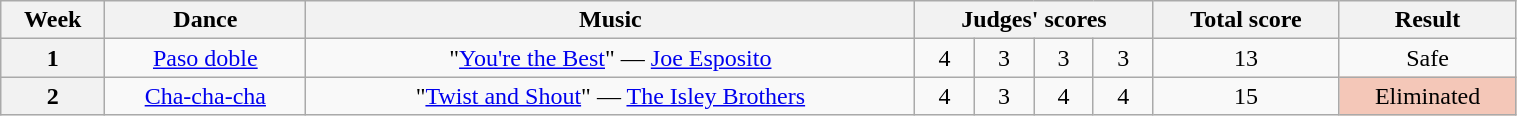<table class="wikitable unsortable" style="text-align:center; width:80%">
<tr>
<th scope="col">Week</th>
<th scope="col">Dance</th>
<th scope="col">Music</th>
<th scope="col" colspan="4">Judges' scores</th>
<th scope="col">Total score</th>
<th scope="col">Result</th>
</tr>
<tr>
<th scope="row">1</th>
<td><a href='#'>Paso doble</a></td>
<td>"<a href='#'>You're the Best</a>" — <a href='#'>Joe Esposito</a></td>
<td>4</td>
<td>3</td>
<td>3</td>
<td>3</td>
<td>13</td>
<td>Safe</td>
</tr>
<tr>
<th scope="row">2</th>
<td><a href='#'>Cha-cha-cha</a></td>
<td>"<a href='#'>Twist and Shout</a>" — <a href='#'>The Isley Brothers</a></td>
<td>4</td>
<td>3</td>
<td>4</td>
<td>4</td>
<td>15</td>
<td bgcolor="f4c7b8">Eliminated</td>
</tr>
</table>
